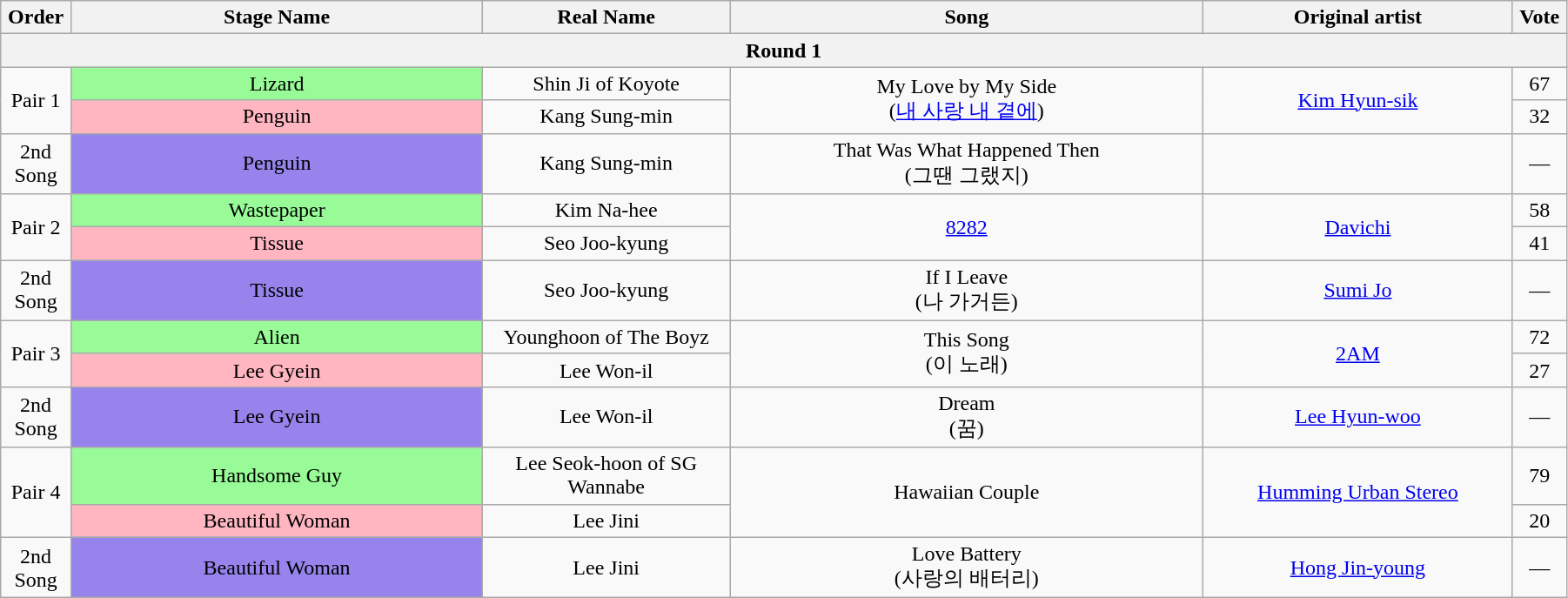<table class="wikitable" style="text-align:center; width:95%;">
<tr>
<th style="width:1%;">Order</th>
<th style="width:20%;">Stage Name</th>
<th style="width:12%;">Real Name</th>
<th style="width:23%;">Song</th>
<th style="width:15%;">Original artist</th>
<th style="width:1%;">Vote</th>
</tr>
<tr>
<th colspan=6>Round 1</th>
</tr>
<tr>
<td rowspan=2>Pair 1</td>
<td bgcolor="palegreen">Lizard</td>
<td>Shin Ji of Koyote</td>
<td rowspan=2>My Love by My Side<br>(<a href='#'>내 사랑 내 곁에</a>)</td>
<td rowspan=2><a href='#'>Kim Hyun-sik</a></td>
<td>67</td>
</tr>
<tr>
<td bgcolor="lightpink">Penguin</td>
<td>Kang Sung-min</td>
<td>32</td>
</tr>
<tr>
<td>2nd Song</td>
<td bgcolor="#9683EC">Penguin</td>
<td>Kang Sung-min</td>
<td>That Was What Happened Then<br>(그땐 그랬지)</td>
<td></td>
<td>—</td>
</tr>
<tr>
<td rowspan=2>Pair 2</td>
<td bgcolor="palegreen">Wastepaper</td>
<td>Kim Na-hee</td>
<td rowspan=2><a href='#'>8282</a></td>
<td rowspan=2><a href='#'>Davichi</a></td>
<td>58</td>
</tr>
<tr>
<td bgcolor="lightpink">Tissue</td>
<td>Seo Joo-kyung</td>
<td>41</td>
</tr>
<tr>
<td>2nd Song</td>
<td bgcolor="#9683EC">Tissue</td>
<td>Seo Joo-kyung</td>
<td>If I Leave<br>(나 가거든)</td>
<td><a href='#'>Sumi Jo</a></td>
<td>—</td>
</tr>
<tr>
<td rowspan=2>Pair 3</td>
<td bgcolor="palegreen">Alien</td>
<td>Younghoon of The Boyz</td>
<td rowspan=2>This Song<br>(이 노래)</td>
<td rowspan=2><a href='#'>2AM</a></td>
<td>72</td>
</tr>
<tr>
<td bgcolor="lightpink">Lee Gyein</td>
<td>Lee Won-il</td>
<td>27</td>
</tr>
<tr>
<td>2nd Song</td>
<td bgcolor="#9683EC">Lee Gyein</td>
<td>Lee Won-il</td>
<td>Dream<br>(꿈)</td>
<td><a href='#'>Lee Hyun-woo</a></td>
<td>—</td>
</tr>
<tr>
<td rowspan=2>Pair 4</td>
<td bgcolor="palegreen">Handsome Guy</td>
<td>Lee Seok-hoon of SG Wannabe</td>
<td rowspan=2>Hawaiian Couple</td>
<td rowspan=2><a href='#'>Humming Urban Stereo</a></td>
<td>79</td>
</tr>
<tr>
<td bgcolor="lightpink">Beautiful Woman</td>
<td>Lee Jini</td>
<td>20</td>
</tr>
<tr>
<td>2nd Song</td>
<td bgcolor="#9683EC">Beautiful Woman</td>
<td>Lee Jini</td>
<td>Love Battery<br>(사랑의 배터리)</td>
<td><a href='#'>Hong Jin-young</a></td>
<td>—</td>
</tr>
</table>
